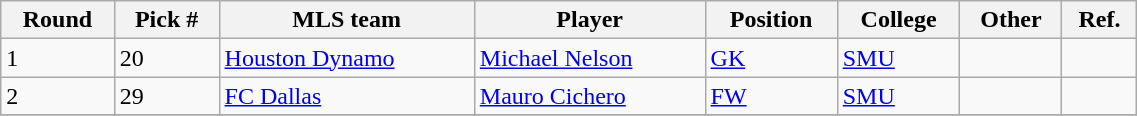<table class="wikitable sortable" style="width:60%">
<tr>
<th>Round</th>
<th>Pick #</th>
<th>MLS team</th>
<th>Player</th>
<th>Position</th>
<th>College</th>
<th>Other</th>
<th class="unsortable">Ref.</th>
</tr>
<tr>
<td>1</td>
<td>20</td>
<td><a href='#'>Houston Dynamo</a></td>
<td> <a href='#'>Michael Nelson</a></td>
<td><a href='#'>GK</a></td>
<td><a href='#'>SMU</a></td>
<td></td>
<td></td>
</tr>
<tr>
<td>2</td>
<td>29</td>
<td><a href='#'>FC Dallas</a></td>
<td> <a href='#'>Mauro Cichero</a></td>
<td><a href='#'>FW</a></td>
<td><a href='#'>SMU</a></td>
<td></td>
<td></td>
</tr>
<tr>
</tr>
</table>
